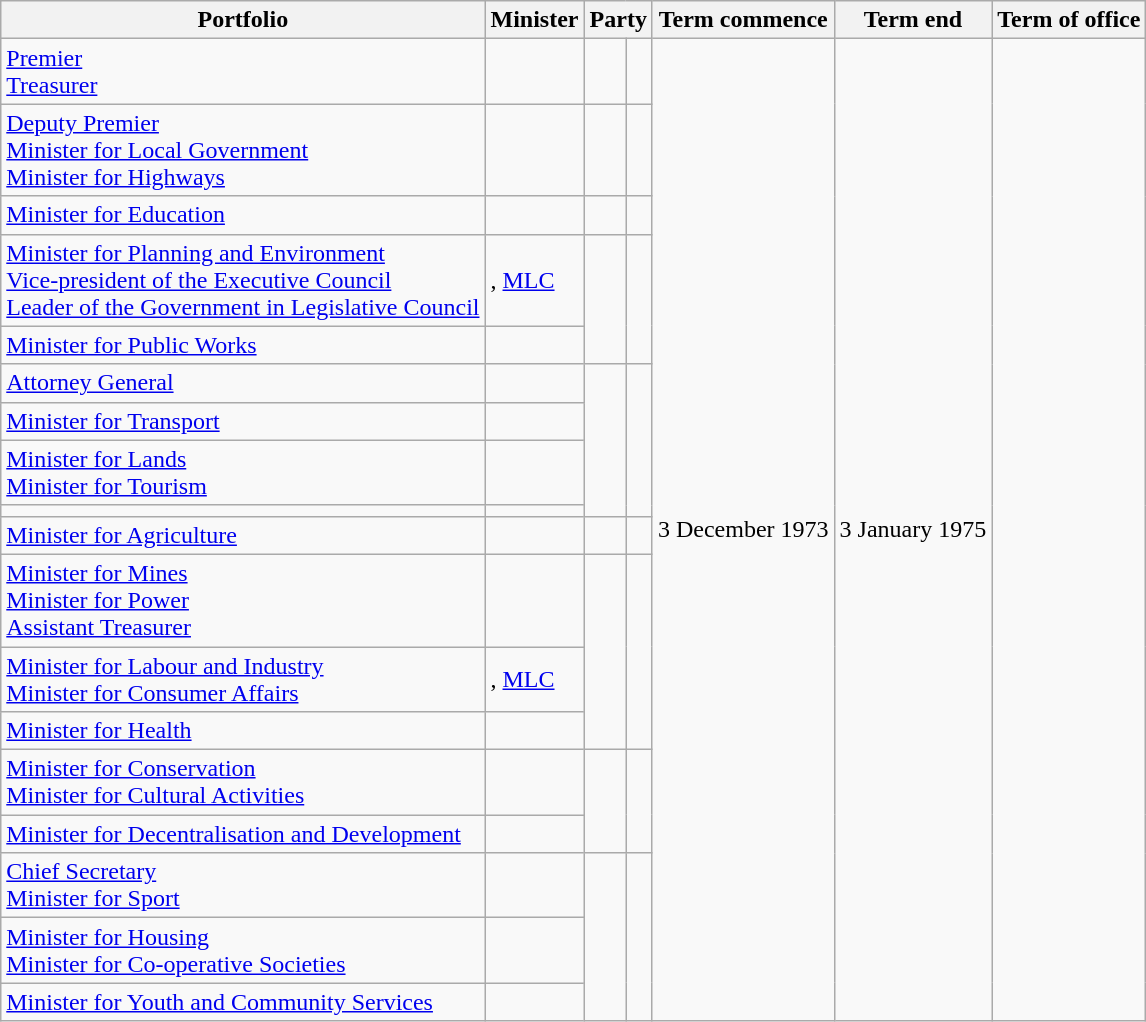<table class="wikitable sortable">
<tr>
<th>Portfolio</th>
<th>Minister</th>
<th colspan="2">Party</th>
<th>Term commence</th>
<th>Term end</th>
<th>Term of office</th>
</tr>
<tr>
<td><a href='#'>Premier</a><br><a href='#'>Treasurer</a></td>
<td></td>
<td> </td>
<td></td>
<td rowspan=18 align=center>3 December 1973</td>
<td rowspan=18 align=center>3 January 1975</td>
<td rowspan=18 align=right></td>
</tr>
<tr>
<td><a href='#'>Deputy Premier</a><br><a href='#'>Minister for Local Government</a><br><a href='#'>Minister for Highways</a></td>
<td></td>
<td> </td>
<td></td>
</tr>
<tr>
<td><a href='#'>Minister for Education</a></td>
<td></td>
<td> </td>
<td></td>
</tr>
<tr>
<td><a href='#'>Minister for Planning and Environment</a><br><a href='#'>Vice-president of the Executive Council</a><br><a href='#'>Leader of the Government in Legislative Council</a></td>
<td>, <a href='#'>MLC</a></td>
<td rowspan=2 > </td>
<td rowspan=2></td>
</tr>
<tr>
<td><a href='#'>Minister for Public Works</a></td>
<td></td>
</tr>
<tr>
<td><a href='#'>Attorney General</a></td>
<td> </td>
<td rowspan=4 > </td>
<td rowspan=4></td>
</tr>
<tr>
<td><a href='#'>Minister for Transport</a></td>
<td></td>
</tr>
<tr>
<td><a href='#'>Minister for Lands</a><br><a href='#'>Minister for Tourism</a></td>
<td></td>
</tr>
<tr>
<td></td>
<td></td>
</tr>
<tr>
<td><a href='#'>Minister for Agriculture</a></td>
<td></td>
<td> </td>
<td></td>
</tr>
<tr>
<td><a href='#'>Minister for Mines</a><br><a href='#'>Minister for Power</a><br><a href='#'>Assistant Treasurer</a></td>
<td></td>
<td rowspan=3 > </td>
<td rowspan=3></td>
</tr>
<tr>
<td><a href='#'>Minister for Labour and Industry</a><br><a href='#'>Minister for Consumer Affairs</a></td>
<td>, <a href='#'>MLC</a></td>
</tr>
<tr>
<td><a href='#'>Minister for Health</a></td>
<td></td>
</tr>
<tr>
<td><a href='#'>Minister for Conservation</a><br><a href='#'>Minister for Cultural Activities</a></td>
<td></td>
<td rowspan=2 > </td>
<td rowspan=2></td>
</tr>
<tr>
<td><a href='#'>Minister for Decentralisation and Development</a></td>
<td></td>
</tr>
<tr>
<td><a href='#'>Chief Secretary</a><br><a href='#'>Minister for Sport</a></td>
<td></td>
<td rowspan=3 > </td>
<td rowspan=3></td>
</tr>
<tr>
<td><a href='#'>Minister for Housing</a><br><a href='#'>Minister for Co-operative Societies</a></td>
<td></td>
</tr>
<tr>
<td><a href='#'>Minister for Youth and Community Services</a></td>
<td></td>
</tr>
</table>
